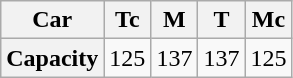<table class="wikitable">
<tr>
<th>Car</th>
<th>Tc</th>
<th>M</th>
<th>T</th>
<th>Mc</th>
</tr>
<tr>
<th>Capacity</th>
<td>125</td>
<td>137</td>
<td>137</td>
<td>125</td>
</tr>
</table>
